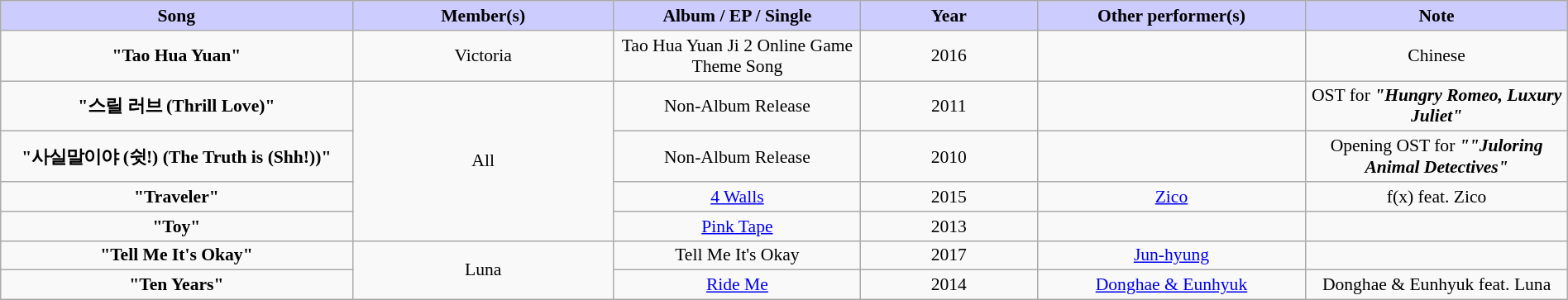<table class="wikitable" style="margin:0.5em auto; clear:both; font-size:.9em; text-align:center; width:100%">
<tr>
<th width="500" style="background: #CCCCFF;">Song</th>
<th width="350" style="background: #CCCCFF;">Member(s)</th>
<th width="350" style="background: #CCCCFF;">Album / EP / Single</th>
<th width="250" style="background: #CCCCFF;">Year</th>
<th width="350" style="background: #CCCCFF;">Other performer(s)</th>
<th width="350" style="background: #CCCCFF;">Note</th>
</tr>
<tr>
<td><strong>"Tao Hua Yuan"</strong></td>
<td>Victoria</td>
<td>Tao Hua Yuan Ji 2 Online Game Theme Song</td>
<td>2016</td>
<td></td>
<td>Chinese</td>
</tr>
<tr>
<td><strong>"스릴 러브 (Thrill Love)"</strong></td>
<td rowspan="4">All</td>
<td>Non-Album Release</td>
<td>2011</td>
<td></td>
<td>OST for <strong><em>"Hungry Romeo, Luxury Juliet"</em></strong></td>
</tr>
<tr>
<td><strong>"사실말이야 (쉿!) (The Truth is (Shh!))"</strong></td>
<td>Non-Album Release</td>
<td>2010</td>
<td></td>
<td>Opening OST for <strong><em>""Juloring Animal Detectives"</em></strong></td>
</tr>
<tr>
<td><strong>"Traveler"</strong></td>
<td><a href='#'>4 Walls</a></td>
<td>2015</td>
<td><a href='#'>Zico</a></td>
<td>f(x) feat. Zico</td>
</tr>
<tr>
<td><strong>"Toy"</strong></td>
<td><a href='#'>Pink Tape</a></td>
<td>2013</td>
<td></td>
<td></td>
</tr>
<tr>
<td><strong>"Tell Me It's Okay"</strong></td>
<td rowspan="2">Luna</td>
<td>Tell Me It's Okay</td>
<td>2017</td>
<td><a href='#'>Jun-hyung</a></td>
<td></td>
</tr>
<tr>
<td><strong>"Ten Years"</strong></td>
<td><a href='#'>Ride Me</a></td>
<td>2014</td>
<td><a href='#'>Donghae & Eunhyuk</a></td>
<td>Donghae & Eunhyuk feat. Luna</td>
</tr>
</table>
